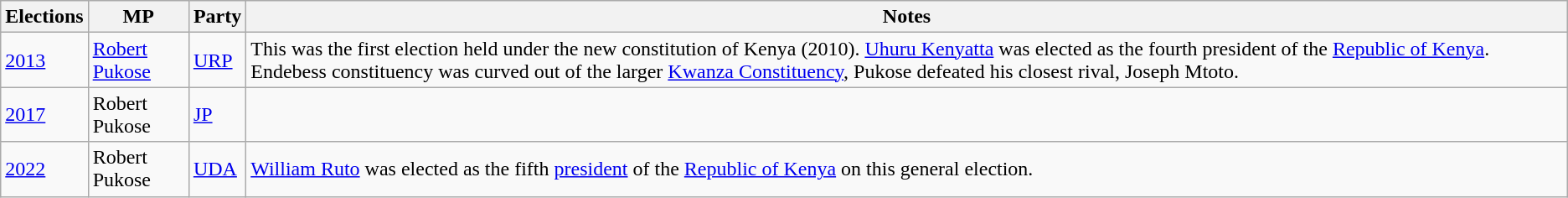<table class="wikitable">
<tr>
<th>Elections</th>
<th>MP </th>
<th>Party</th>
<th>Notes</th>
</tr>
<tr>
<td><a href='#'>2013</a></td>
<td><a href='#'>Robert Pukose</a></td>
<td><a href='#'>URP</a></td>
<td>This was the first election held under the new constitution of Kenya (2010). <a href='#'>Uhuru Kenyatta</a> was elected as the fourth president of the <a href='#'>Republic of Kenya</a>. Endebess constituency was curved out of the larger <a href='#'>Kwanza Constituency</a>, Pukose defeated his closest rival, Joseph Mtoto.</td>
</tr>
<tr>
<td><a href='#'>2017</a></td>
<td>Robert Pukose</td>
<td><a href='#'>JP</a></td>
<td></td>
</tr>
<tr>
<td><a href='#'>2022</a></td>
<td>Robert Pukose</td>
<td><a href='#'>UDA</a></td>
<td><a href='#'>William Ruto</a> was elected as the fifth <a href='#'>president</a> of the <a href='#'>Republic of Kenya</a> on this general election.</td>
</tr>
</table>
